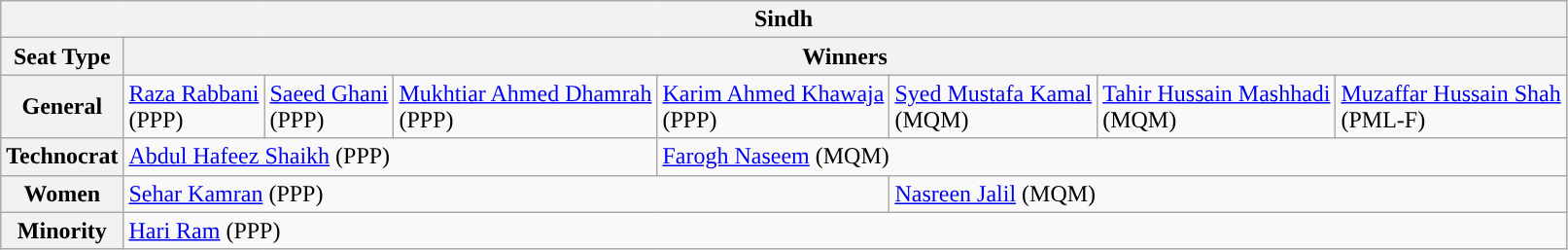<table class="wikitable">
<tr>
<th colspan="8">Sindh</th>
</tr>
<tr>
<th>Seat Type</th>
<th colspan="7">Winners</th>
</tr>
<tr>
<th>General</th>
<td style="background:"><a href='#'>Raza Rabbani</a><br>(PPP)</td>
<td style="background:"><a href='#'>Saeed Ghani</a><br>(PPP)</td>
<td style="background:"><a href='#'>Mukhtiar Ahmed Dhamrah</a><br>(PPP)</td>
<td style="background:"><a href='#'>Karim Ahmed Khawaja</a><br>(PPP)</td>
<td style="background:"><a href='#'>Syed Mustafa Kamal</a><br>(MQM)</td>
<td style="background:"><a href='#'>Tahir Hussain Mashhadi</a><br>(MQM)</td>
<td style="background:"><a href='#'>Muzaffar Hussain Shah</a><br>(PML-F)</td>
</tr>
<tr>
<th>Technocrat</th>
<td colspan="3" style="background:"><a href='#'>Abdul Hafeez Shaikh</a> (PPP)</td>
<td colspan="4" style="background:"><a href='#'>Farogh Naseem</a> (MQM)</td>
</tr>
<tr>
<th>Women</th>
<td colspan="4" style="background:"><a href='#'>Sehar Kamran</a> (PPP)</td>
<td colspan="3" style="background:"><a href='#'>Nasreen Jalil</a> (MQM)</td>
</tr>
<tr>
<th>Minority</th>
<td colspan="7" style="background:"><a href='#'>Hari Ram</a> (PPP)</td>
</tr>
</table>
